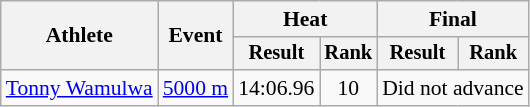<table class=wikitable style="font-size:90%">
<tr>
<th rowspan="2">Athlete</th>
<th rowspan="2">Event</th>
<th colspan="2">Heat</th>
<th colspan="2">Final</th>
</tr>
<tr style="font-size:95%">
<th>Result</th>
<th>Rank</th>
<th>Result</th>
<th>Rank</th>
</tr>
<tr align=center>
<td align=left><a href='#'>Tonny Wamulwa</a></td>
<td align=left><a href='#'>5000 m</a></td>
<td>14:06.96</td>
<td>10</td>
<td colspan=2>Did not advance</td>
</tr>
</table>
